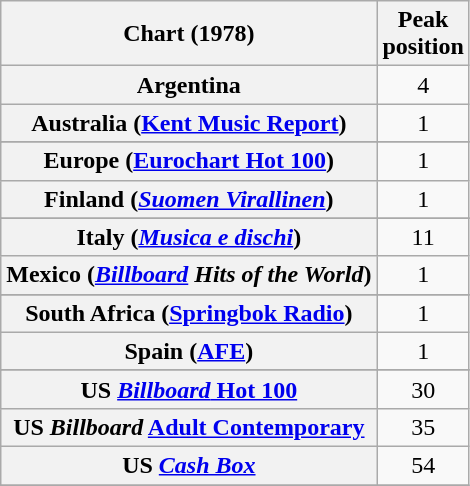<table class="wikitable sortable plainrowheaders">
<tr>
<th>Chart (1978)</th>
<th>Peak<br>position</th>
</tr>
<tr>
<th scope="row">Argentina</th>
<td align="center">4</td>
</tr>
<tr>
<th scope="row">Australia (<a href='#'>Kent Music Report</a>)</th>
<td align="center">1</td>
</tr>
<tr>
</tr>
<tr>
</tr>
<tr>
</tr>
<tr>
</tr>
<tr>
<th scope="row">Europe (<a href='#'>Eurochart Hot 100</a>)</th>
<td align="center">1</td>
</tr>
<tr>
<th scope="row">Finland (<a href='#'><em>Suomen Virallinen</em></a>)</th>
<td align="center">1</td>
</tr>
<tr>
</tr>
<tr>
<th scope="row">Italy (<em><a href='#'>Musica e dischi</a></em>)</th>
<td align="center">11</td>
</tr>
<tr>
<th scope="row">Mexico (<em><a href='#'>Billboard</a> Hits of the World</em>)</th>
<td align="center">1</td>
</tr>
<tr>
</tr>
<tr>
</tr>
<tr>
</tr>
<tr>
</tr>
<tr>
<th scope="row">South Africa (<a href='#'>Springbok Radio</a>)</th>
<td align="center">1</td>
</tr>
<tr>
<th scope="row">Spain (<a href='#'>AFE</a>)</th>
<td align="center">1</td>
</tr>
<tr>
</tr>
<tr>
</tr>
<tr>
</tr>
<tr>
<th scope="row">US <a href='#'><em>Billboard</em> Hot 100</a></th>
<td align="center">30</td>
</tr>
<tr>
<th scope="row">US <em>Billboard</em> <a href='#'>Adult Contemporary</a></th>
<td align="center">35</td>
</tr>
<tr>
<th scope="row">US <em><a href='#'>Cash Box</a></em></th>
<td align="center">54</td>
</tr>
<tr>
</tr>
</table>
